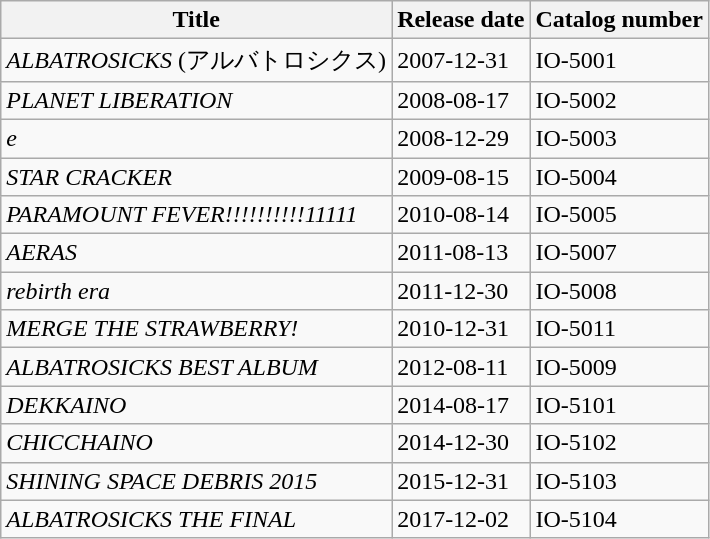<table class="wikitable">
<tr>
<th>Title</th>
<th>Release date</th>
<th>Catalog number</th>
</tr>
<tr>
<td><em>ALBATROSICKS</em> (アルバトロシクス)</td>
<td>2007-12-31</td>
<td>IO-5001</td>
</tr>
<tr>
<td><em>PLANET LIBERATION</em></td>
<td>2008-08-17</td>
<td>IO-5002</td>
</tr>
<tr>
<td><em>e</em></td>
<td>2008-12-29</td>
<td>IO-5003</td>
</tr>
<tr>
<td><em>STAR CRACKER</em></td>
<td>2009-08-15</td>
<td>IO-5004</td>
</tr>
<tr>
<td><em>PARAMOUNT FEVER!!!!!!!!!!11111</em></td>
<td>2010-08-14</td>
<td>IO-5005</td>
</tr>
<tr>
<td><em>AERAS</em></td>
<td>2011-08-13</td>
<td>IO-5007</td>
</tr>
<tr>
<td><em>rebirth era</em></td>
<td>2011-12-30</td>
<td>IO-5008</td>
</tr>
<tr>
<td><em>MERGE THE STRAWBERRY!</em></td>
<td>2010-12-31</td>
<td>IO-5011</td>
</tr>
<tr>
<td><em>ALBATROSICKS BEST ALBUM</em></td>
<td>2012-08-11</td>
<td>IO-5009</td>
</tr>
<tr>
<td><em>DEKKAINO</em></td>
<td>2014-08-17</td>
<td>IO-5101</td>
</tr>
<tr>
<td><em>CHICCHAINO</em></td>
<td>2014-12-30</td>
<td>IO-5102</td>
</tr>
<tr>
<td><em>SHINING SPACE DEBRIS 2015</em></td>
<td>2015-12-31</td>
<td>IO-5103</td>
</tr>
<tr>
<td><em>ALBATROSICKS THE FINAL</em></td>
<td>2017-12-02</td>
<td>IO-5104</td>
</tr>
</table>
